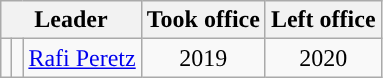<table class="wikitable" style="text-align: center;">
<tr>
<th colspan="3">Leader</th>
<th>Took office</th>
<th>Left office</th>
</tr>
<tr>
<td style="background: "></td>
<td></td>
<td><a href='#'>Rafi Peretz</a></td>
<td>2019</td>
<td>2020</td>
</tr>
</table>
